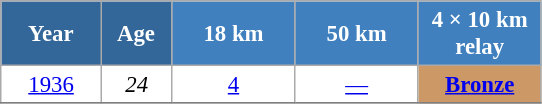<table class="wikitable" style="font-size:95%; text-align:center; border:grey solid 1px; border-collapse:collapse; background:#ffffff;">
<tr>
<th style="background-color:#369; color:white; width:60px;"> Year </th>
<th style="background-color:#369; color:white; width:40px;"> Age </th>
<th style="background-color:#4180be; color:white; width:75px;"> 18 km </th>
<th style="background-color:#4180be; color:white; width:75px;"> 50 km </th>
<th style="background-color:#4180be; color:white; width:75px;"> 4 × 10 km <br> relay </th>
</tr>
<tr>
<td><a href='#'>1936</a></td>
<td><em>24</em></td>
<td><a href='#'>4</a></td>
<td><a href='#'>—</a></td>
<td bgcolor="cc9966"><a href='#'><strong>Bronze</strong></a></td>
</tr>
<tr>
</tr>
</table>
